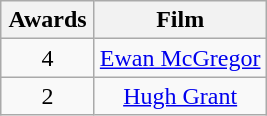<table class="wikitable" style="text-align:center;">
<tr>
<th scope="col" width="55">Awards</th>
<th scope="col">Film</th>
</tr>
<tr>
<td>4</td>
<td><a href='#'>Ewan McGregor</a></td>
</tr>
<tr>
<td>2</td>
<td><a href='#'>Hugh Grant</a></td>
</tr>
</table>
